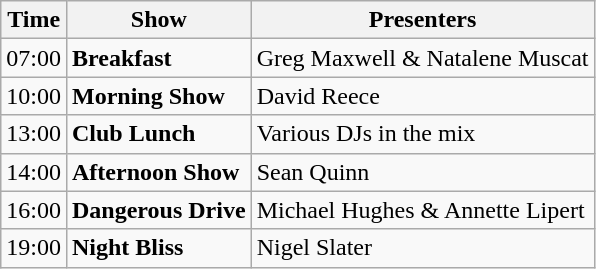<table class="wikitable sortable">
<tr>
<th>Time</th>
<th>Show</th>
<th>Presenters</th>
</tr>
<tr>
<td>07:00</td>
<td><strong>Breakfast</strong></td>
<td>Greg Maxwell & Natalene Muscat</td>
</tr>
<tr>
<td>10:00</td>
<td><strong>Morning Show</strong></td>
<td>David Reece</td>
</tr>
<tr>
<td>13:00</td>
<td><strong>Club Lunch</strong></td>
<td>Various DJs in the mix</td>
</tr>
<tr>
<td>14:00</td>
<td><strong>Afternoon Show</strong></td>
<td>Sean Quinn</td>
</tr>
<tr>
<td>16:00</td>
<td><strong>Dangerous Drive</strong></td>
<td>Michael Hughes & Annette Lipert</td>
</tr>
<tr>
<td>19:00</td>
<td><strong>Night Bliss</strong></td>
<td>Nigel Slater</td>
</tr>
</table>
